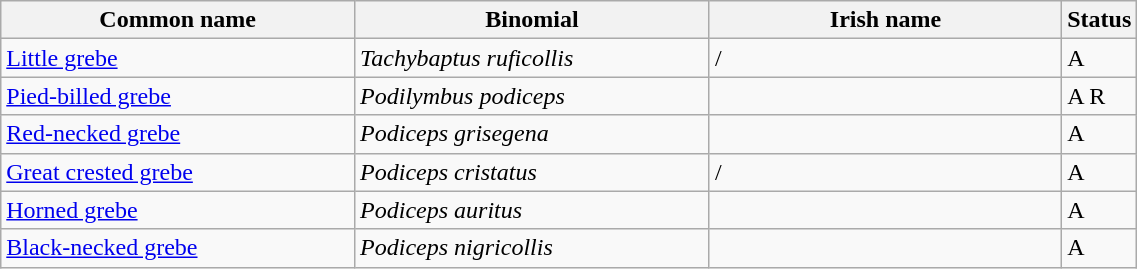<table width=60% class="wikitable">
<tr>
<th width=32%>Common name</th>
<th width=32%>Binomial</th>
<th width=32%>Irish name</th>
<th width=4%>Status</th>
</tr>
<tr>
<td><a href='#'>Little grebe</a></td>
<td><em>Tachybaptus ruficollis</em></td>
<td> / </td>
<td>A</td>
</tr>
<tr>
<td><a href='#'>Pied-billed grebe</a></td>
<td><em>Podilymbus podiceps</em></td>
<td></td>
<td>A R</td>
</tr>
<tr>
<td><a href='#'>Red-necked grebe</a></td>
<td><em>Podiceps grisegena</em></td>
<td></td>
<td>A</td>
</tr>
<tr>
<td><a href='#'>Great crested grebe</a></td>
<td><em>Podiceps cristatus</em></td>
<td> / </td>
<td>A</td>
</tr>
<tr>
<td><a href='#'>Horned grebe</a></td>
<td><em>Podiceps auritus</em></td>
<td></td>
<td>A</td>
</tr>
<tr>
<td><a href='#'>Black-necked grebe</a></td>
<td><em>Podiceps nigricollis</em></td>
<td></td>
<td>A</td>
</tr>
</table>
